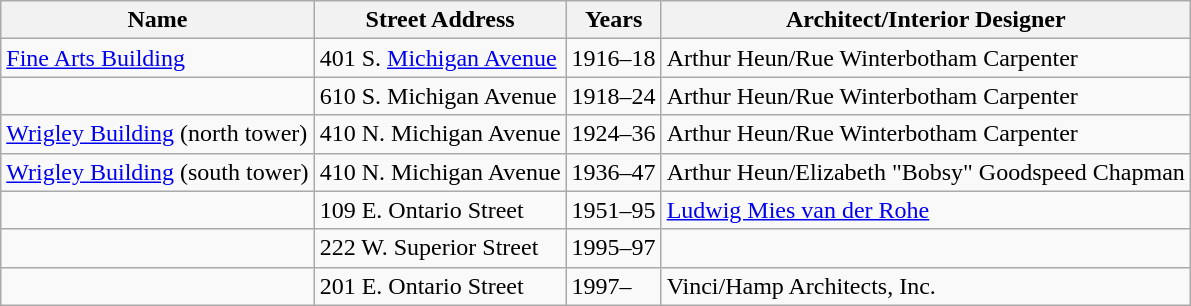<table class="wikitable">
<tr>
<th>Name</th>
<th>Street Address</th>
<th>Years</th>
<th>Architect/Interior Designer</th>
</tr>
<tr>
<td><a href='#'>Fine Arts Building</a></td>
<td>401 S. <a href='#'>Michigan Avenue</a></td>
<td>1916–18</td>
<td>Arthur Heun/Rue Winterbotham Carpenter</td>
</tr>
<tr>
<td></td>
<td>610 S. Michigan Avenue</td>
<td>1918–24</td>
<td>Arthur Heun/Rue Winterbotham Carpenter</td>
</tr>
<tr>
<td><a href='#'>Wrigley Building</a> (north tower)</td>
<td>410 N. Michigan Avenue</td>
<td>1924–36</td>
<td>Arthur Heun/Rue Winterbotham Carpenter</td>
</tr>
<tr>
<td><a href='#'>Wrigley Building</a> (south tower)</td>
<td>410 N. Michigan Avenue</td>
<td>1936–47</td>
<td>Arthur Heun/Elizabeth "Bobsy" Goodspeed Chapman</td>
</tr>
<tr>
<td></td>
<td>109 E. Ontario Street</td>
<td>1951–95</td>
<td><a href='#'>Ludwig Mies van der Rohe</a></td>
</tr>
<tr>
<td></td>
<td>222 W. Superior Street</td>
<td>1995–97</td>
<td></td>
</tr>
<tr>
<td></td>
<td>201 E. Ontario Street</td>
<td>1997–</td>
<td>Vinci/Hamp Architects, Inc.</td>
</tr>
</table>
